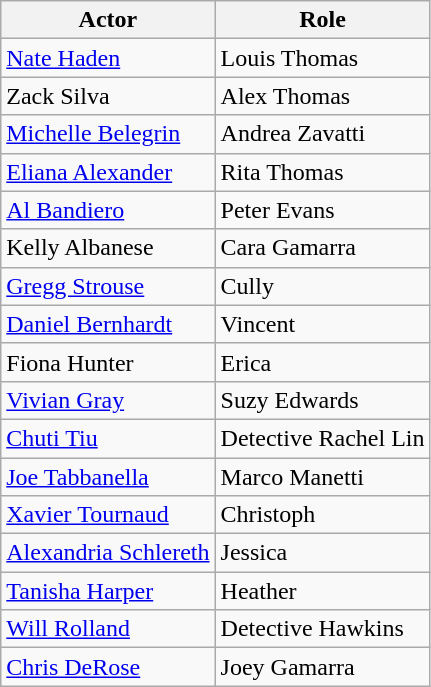<table class="wikitable">
<tr>
<th>Actor</th>
<th>Role</th>
</tr>
<tr>
<td><a href='#'>Nate Haden</a></td>
<td>Louis Thomas</td>
</tr>
<tr>
<td>Zack Silva</td>
<td>Alex Thomas</td>
</tr>
<tr>
<td><a href='#'>Michelle Belegrin</a></td>
<td>Andrea Zavatti</td>
</tr>
<tr>
<td><a href='#'>Eliana Alexander</a></td>
<td>Rita Thomas</td>
</tr>
<tr>
<td><a href='#'>Al Bandiero</a></td>
<td>Peter Evans</td>
</tr>
<tr>
<td>Kelly Albanese</td>
<td>Cara Gamarra</td>
</tr>
<tr>
<td><a href='#'>Gregg Strouse</a></td>
<td>Cully</td>
</tr>
<tr>
<td><a href='#'>Daniel Bernhardt</a></td>
<td>Vincent</td>
</tr>
<tr>
<td>Fiona Hunter</td>
<td>Erica</td>
</tr>
<tr>
<td><a href='#'>Vivian Gray</a></td>
<td>Suzy Edwards</td>
</tr>
<tr>
<td><a href='#'>Chuti Tiu</a></td>
<td>Detective Rachel Lin</td>
</tr>
<tr>
<td><a href='#'>Joe Tabbanella</a></td>
<td>Marco Manetti</td>
</tr>
<tr>
<td><a href='#'>Xavier Tournaud</a></td>
<td>Christoph</td>
</tr>
<tr>
<td><a href='#'>Alexandria Schlereth</a></td>
<td>Jessica</td>
</tr>
<tr>
<td><a href='#'>Tanisha Harper</a></td>
<td>Heather</td>
</tr>
<tr>
<td><a href='#'>Will Rolland</a></td>
<td>Detective Hawkins</td>
</tr>
<tr>
<td><a href='#'>Chris DeRose</a></td>
<td>Joey Gamarra</td>
</tr>
</table>
